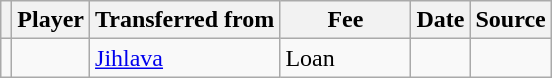<table class="wikitable plainrowheaders sortable">
<tr>
<th></th>
<th scope="col">Player</th>
<th>Transferred from</th>
<th style="width: 80px;">Fee</th>
<th scope="col">Date</th>
<th scope="col">Source</th>
</tr>
<tr>
<td align="center"></td>
<td> </td>
<td> <a href='#'>Jihlava</a></td>
<td>Loan</td>
<td></td>
<td></td>
</tr>
</table>
